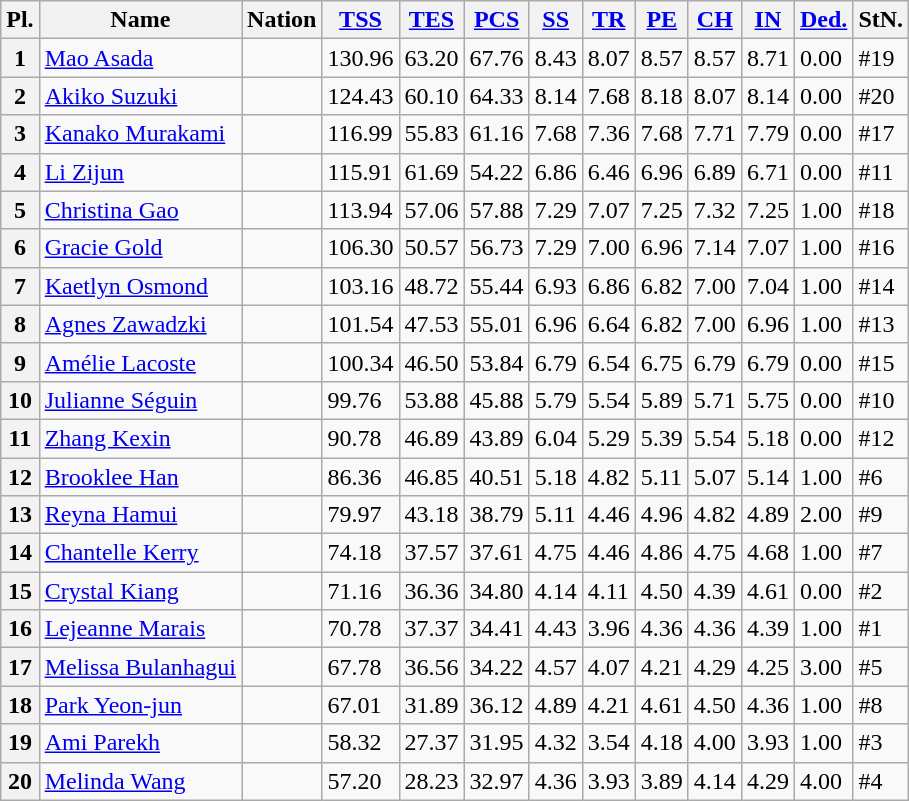<table class="wikitable sortable">
<tr>
<th>Pl.</th>
<th>Name</th>
<th>Nation</th>
<th><a href='#'>TSS</a></th>
<th><a href='#'>TES</a></th>
<th><a href='#'>PCS</a></th>
<th><a href='#'>SS</a></th>
<th><a href='#'>TR</a></th>
<th><a href='#'>PE</a></th>
<th><a href='#'>CH</a></th>
<th><a href='#'>IN</a></th>
<th><a href='#'>Ded.</a></th>
<th>StN.</th>
</tr>
<tr>
<th>1</th>
<td><a href='#'>Mao Asada</a></td>
<td></td>
<td>130.96</td>
<td>63.20</td>
<td>67.76</td>
<td>8.43</td>
<td>8.07</td>
<td>8.57</td>
<td>8.57</td>
<td>8.71</td>
<td>0.00</td>
<td>#19</td>
</tr>
<tr>
<th>2</th>
<td><a href='#'>Akiko Suzuki</a></td>
<td></td>
<td>124.43</td>
<td>60.10</td>
<td>64.33</td>
<td>8.14</td>
<td>7.68</td>
<td>8.18</td>
<td>8.07</td>
<td>8.14</td>
<td>0.00</td>
<td>#20</td>
</tr>
<tr>
<th>3</th>
<td><a href='#'>Kanako Murakami</a></td>
<td></td>
<td>116.99</td>
<td>55.83</td>
<td>61.16</td>
<td>7.68</td>
<td>7.36</td>
<td>7.68</td>
<td>7.71</td>
<td>7.79</td>
<td>0.00</td>
<td>#17</td>
</tr>
<tr>
<th>4</th>
<td><a href='#'>Li Zijun</a></td>
<td></td>
<td>115.91</td>
<td>61.69</td>
<td>54.22</td>
<td>6.86</td>
<td>6.46</td>
<td>6.96</td>
<td>6.89</td>
<td>6.71</td>
<td>0.00</td>
<td>#11</td>
</tr>
<tr>
<th>5</th>
<td><a href='#'>Christina Gao</a></td>
<td></td>
<td>113.94</td>
<td>57.06</td>
<td>57.88</td>
<td>7.29</td>
<td>7.07</td>
<td>7.25</td>
<td>7.32</td>
<td>7.25</td>
<td>1.00</td>
<td>#18</td>
</tr>
<tr>
<th>6</th>
<td><a href='#'>Gracie Gold</a></td>
<td></td>
<td>106.30</td>
<td>50.57</td>
<td>56.73</td>
<td>7.29</td>
<td>7.00</td>
<td>6.96</td>
<td>7.14</td>
<td>7.07</td>
<td>1.00</td>
<td>#16</td>
</tr>
<tr>
<th>7</th>
<td><a href='#'>Kaetlyn Osmond</a></td>
<td></td>
<td>103.16</td>
<td>48.72</td>
<td>55.44</td>
<td>6.93</td>
<td>6.86</td>
<td>6.82</td>
<td>7.00</td>
<td>7.04</td>
<td>1.00</td>
<td>#14</td>
</tr>
<tr>
<th>8</th>
<td><a href='#'>Agnes Zawadzki</a></td>
<td></td>
<td>101.54</td>
<td>47.53</td>
<td>55.01</td>
<td>6.96</td>
<td>6.64</td>
<td>6.82</td>
<td>7.00</td>
<td>6.96</td>
<td>1.00</td>
<td>#13</td>
</tr>
<tr>
<th>9</th>
<td><a href='#'>Amélie Lacoste</a></td>
<td></td>
<td>100.34</td>
<td>46.50</td>
<td>53.84</td>
<td>6.79</td>
<td>6.54</td>
<td>6.75</td>
<td>6.79</td>
<td>6.79</td>
<td>0.00</td>
<td>#15</td>
</tr>
<tr>
<th>10</th>
<td><a href='#'>Julianne Séguin</a></td>
<td></td>
<td>99.76</td>
<td>53.88</td>
<td>45.88</td>
<td>5.79</td>
<td>5.54</td>
<td>5.89</td>
<td>5.71</td>
<td>5.75</td>
<td>0.00</td>
<td>#10</td>
</tr>
<tr>
<th>11</th>
<td><a href='#'>Zhang Kexin</a></td>
<td></td>
<td>90.78</td>
<td>46.89</td>
<td>43.89</td>
<td>6.04</td>
<td>5.29</td>
<td>5.39</td>
<td>5.54</td>
<td>5.18</td>
<td>0.00</td>
<td>#12</td>
</tr>
<tr>
<th>12</th>
<td><a href='#'>Brooklee Han</a></td>
<td></td>
<td>86.36</td>
<td>46.85</td>
<td>40.51</td>
<td>5.18</td>
<td>4.82</td>
<td>5.11</td>
<td>5.07</td>
<td>5.14</td>
<td>1.00</td>
<td>#6</td>
</tr>
<tr>
<th>13</th>
<td><a href='#'>Reyna Hamui</a></td>
<td></td>
<td>79.97</td>
<td>43.18</td>
<td>38.79</td>
<td>5.11</td>
<td>4.46</td>
<td>4.96</td>
<td>4.82</td>
<td>4.89</td>
<td>2.00</td>
<td>#9</td>
</tr>
<tr>
<th>14</th>
<td><a href='#'>Chantelle Kerry</a></td>
<td></td>
<td>74.18</td>
<td>37.57</td>
<td>37.61</td>
<td>4.75</td>
<td>4.46</td>
<td>4.86</td>
<td>4.75</td>
<td>4.68</td>
<td>1.00</td>
<td>#7</td>
</tr>
<tr>
<th>15</th>
<td><a href='#'>Crystal Kiang</a></td>
<td></td>
<td>71.16</td>
<td>36.36</td>
<td>34.80</td>
<td>4.14</td>
<td>4.11</td>
<td>4.50</td>
<td>4.39</td>
<td>4.61</td>
<td>0.00</td>
<td>#2</td>
</tr>
<tr>
<th>16</th>
<td><a href='#'>Lejeanne Marais</a></td>
<td></td>
<td>70.78</td>
<td>37.37</td>
<td>34.41</td>
<td>4.43</td>
<td>3.96</td>
<td>4.36</td>
<td>4.36</td>
<td>4.39</td>
<td>1.00</td>
<td>#1</td>
</tr>
<tr>
<th>17</th>
<td><a href='#'>Melissa Bulanhagui</a></td>
<td></td>
<td>67.78</td>
<td>36.56</td>
<td>34.22</td>
<td>4.57</td>
<td>4.07</td>
<td>4.21</td>
<td>4.29</td>
<td>4.25</td>
<td>3.00</td>
<td>#5</td>
</tr>
<tr>
<th>18</th>
<td><a href='#'>Park Yeon-jun</a></td>
<td></td>
<td>67.01</td>
<td>31.89</td>
<td>36.12</td>
<td>4.89</td>
<td>4.21</td>
<td>4.61</td>
<td>4.50</td>
<td>4.36</td>
<td>1.00</td>
<td>#8</td>
</tr>
<tr>
<th>19</th>
<td><a href='#'>Ami Parekh</a></td>
<td></td>
<td>58.32</td>
<td>27.37</td>
<td>31.95</td>
<td>4.32</td>
<td>3.54</td>
<td>4.18</td>
<td>4.00</td>
<td>3.93</td>
<td>1.00</td>
<td>#3</td>
</tr>
<tr>
<th>20</th>
<td><a href='#'>Melinda Wang</a></td>
<td></td>
<td>57.20</td>
<td>28.23</td>
<td>32.97</td>
<td>4.36</td>
<td>3.93</td>
<td>3.89</td>
<td>4.14</td>
<td>4.29</td>
<td>4.00</td>
<td>#4</td>
</tr>
</table>
